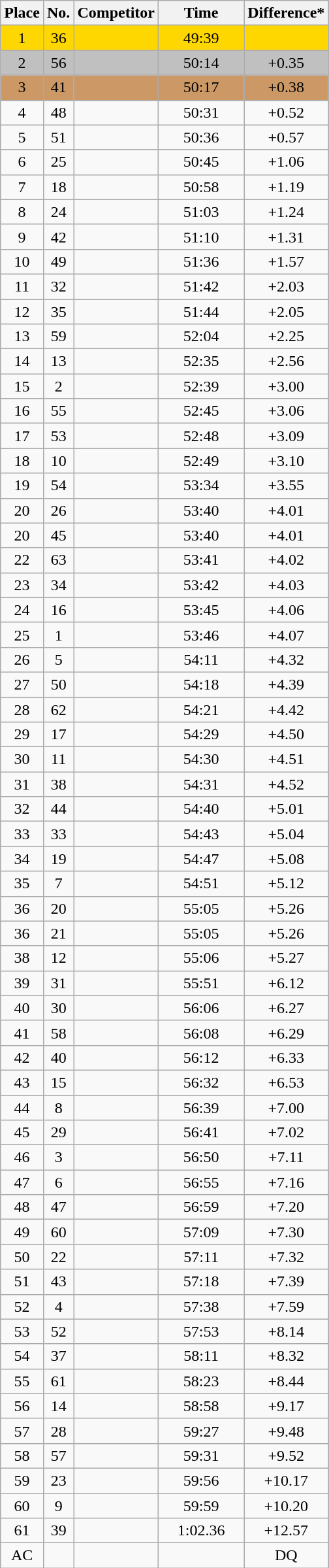<table class=wikitable style="text-align:center">
<tr>
<th>Place</th>
<th>No.</th>
<th>Competitor</th>
<th width=80>Time</th>
<th>Difference*</th>
</tr>
<tr bgcolor=gold>
<td>1</td>
<td>36</td>
<td align=left></td>
<td>49:39</td>
<td></td>
</tr>
<tr bgcolor=silver>
<td>2</td>
<td>56</td>
<td align=left></td>
<td>50:14</td>
<td>+0.35</td>
</tr>
<tr bgcolor=cc9966>
<td>3</td>
<td>41</td>
<td align=left></td>
<td>50:17</td>
<td>+0.38</td>
</tr>
<tr>
<td>4</td>
<td>48</td>
<td align=left></td>
<td>50:31</td>
<td>+0.52</td>
</tr>
<tr>
<td>5</td>
<td>51</td>
<td align=left></td>
<td>50:36</td>
<td>+0.57</td>
</tr>
<tr>
<td>6</td>
<td>25</td>
<td align=left></td>
<td>50:45</td>
<td>+1.06</td>
</tr>
<tr>
<td>7</td>
<td>18</td>
<td align=left></td>
<td>50:58</td>
<td>+1.19</td>
</tr>
<tr>
<td>8</td>
<td>24</td>
<td align=left></td>
<td>51:03</td>
<td>+1.24</td>
</tr>
<tr>
<td>9</td>
<td>42</td>
<td align=left></td>
<td>51:10</td>
<td>+1.31</td>
</tr>
<tr>
<td>10</td>
<td>49</td>
<td align=left></td>
<td>51:36</td>
<td>+1.57</td>
</tr>
<tr>
<td>11</td>
<td>32</td>
<td align=left></td>
<td>51:42</td>
<td>+2.03</td>
</tr>
<tr>
<td>12</td>
<td>35</td>
<td align=left></td>
<td>51:44</td>
<td>+2.05</td>
</tr>
<tr>
<td>13</td>
<td>59</td>
<td align=left></td>
<td>52:04</td>
<td>+2.25</td>
</tr>
<tr>
<td>14</td>
<td>13</td>
<td align=left></td>
<td>52:35</td>
<td>+2.56</td>
</tr>
<tr>
<td>15</td>
<td>2</td>
<td align=left></td>
<td>52:39</td>
<td>+3.00</td>
</tr>
<tr>
<td>16</td>
<td>55</td>
<td align=left></td>
<td>52:45</td>
<td>+3.06</td>
</tr>
<tr>
<td>17</td>
<td>53</td>
<td align=left></td>
<td>52:48</td>
<td>+3.09</td>
</tr>
<tr>
<td>18</td>
<td>10</td>
<td align=left></td>
<td>52:49</td>
<td>+3.10</td>
</tr>
<tr>
<td>19</td>
<td>54</td>
<td align=left></td>
<td>53:34</td>
<td>+3.55</td>
</tr>
<tr>
<td>20</td>
<td>26</td>
<td align=left></td>
<td>53:40</td>
<td>+4.01</td>
</tr>
<tr>
<td>20</td>
<td>45</td>
<td align=left></td>
<td>53:40</td>
<td>+4.01</td>
</tr>
<tr>
<td>22</td>
<td>63</td>
<td align=left></td>
<td>53:41</td>
<td>+4.02</td>
</tr>
<tr>
<td>23</td>
<td>34</td>
<td align=left></td>
<td>53:42</td>
<td>+4.03</td>
</tr>
<tr>
<td>24</td>
<td>16</td>
<td align=left></td>
<td>53:45</td>
<td>+4.06</td>
</tr>
<tr>
<td>25</td>
<td>1</td>
<td align=left></td>
<td>53:46</td>
<td>+4.07</td>
</tr>
<tr>
<td>26</td>
<td>5</td>
<td align=left></td>
<td>54:11</td>
<td>+4.32</td>
</tr>
<tr>
<td>27</td>
<td>50</td>
<td align=left></td>
<td>54:18</td>
<td>+4.39</td>
</tr>
<tr>
<td>28</td>
<td>62</td>
<td align=left></td>
<td>54:21</td>
<td>+4.42</td>
</tr>
<tr>
<td>29</td>
<td>17</td>
<td align=left></td>
<td>54:29</td>
<td>+4.50</td>
</tr>
<tr>
<td>30</td>
<td>11</td>
<td align=left></td>
<td>54:30</td>
<td>+4.51</td>
</tr>
<tr>
<td>31</td>
<td>38</td>
<td align=left></td>
<td>54:31</td>
<td>+4.52</td>
</tr>
<tr>
<td>32</td>
<td>44</td>
<td align=left></td>
<td>54:40</td>
<td>+5.01</td>
</tr>
<tr>
<td>33</td>
<td>33</td>
<td align=left></td>
<td>54:43</td>
<td>+5.04</td>
</tr>
<tr>
<td>34</td>
<td>19</td>
<td align=left></td>
<td>54:47</td>
<td>+5.08</td>
</tr>
<tr>
<td>35</td>
<td>7</td>
<td align=left></td>
<td>54:51</td>
<td>+5.12</td>
</tr>
<tr>
<td>36</td>
<td>20</td>
<td align=left></td>
<td>55:05</td>
<td>+5.26</td>
</tr>
<tr>
<td>36</td>
<td>21</td>
<td align=left></td>
<td>55:05</td>
<td>+5.26</td>
</tr>
<tr>
<td>38</td>
<td>12</td>
<td align=left></td>
<td>55:06</td>
<td>+5.27</td>
</tr>
<tr>
<td>39</td>
<td>31</td>
<td align=left></td>
<td>55:51</td>
<td>+6.12</td>
</tr>
<tr>
<td>40</td>
<td>30</td>
<td align=left></td>
<td>56:06</td>
<td>+6.27</td>
</tr>
<tr>
<td>41</td>
<td>58</td>
<td align=left></td>
<td>56:08</td>
<td>+6.29</td>
</tr>
<tr>
<td>42</td>
<td>40</td>
<td align=left></td>
<td>56:12</td>
<td>+6.33</td>
</tr>
<tr>
<td>43</td>
<td>15</td>
<td align=left></td>
<td>56:32</td>
<td>+6.53</td>
</tr>
<tr>
<td>44</td>
<td>8</td>
<td align=left></td>
<td>56:39</td>
<td>+7.00</td>
</tr>
<tr>
<td>45</td>
<td>29</td>
<td align=left></td>
<td>56:41</td>
<td>+7.02</td>
</tr>
<tr>
<td>46</td>
<td>3</td>
<td align=left></td>
<td>56:50</td>
<td>+7.11</td>
</tr>
<tr>
<td>47</td>
<td>6</td>
<td align=left></td>
<td>56:55</td>
<td>+7.16</td>
</tr>
<tr>
<td>48</td>
<td>47</td>
<td align=left></td>
<td>56:59</td>
<td>+7.20</td>
</tr>
<tr>
<td>49</td>
<td>60</td>
<td align=left></td>
<td>57:09</td>
<td>+7.30</td>
</tr>
<tr>
<td>50</td>
<td>22</td>
<td align=left></td>
<td>57:11</td>
<td>+7.32</td>
</tr>
<tr>
<td>51</td>
<td>43</td>
<td align=left></td>
<td>57:18</td>
<td>+7.39</td>
</tr>
<tr>
<td>52</td>
<td>4</td>
<td align=left></td>
<td>57:38</td>
<td>+7.59</td>
</tr>
<tr>
<td>53</td>
<td>52</td>
<td align=left></td>
<td>57:53</td>
<td>+8.14</td>
</tr>
<tr>
<td>54</td>
<td>37</td>
<td align=left></td>
<td>58:11</td>
<td>+8.32</td>
</tr>
<tr>
<td>55</td>
<td>61</td>
<td align=left></td>
<td>58:23</td>
<td>+8.44</td>
</tr>
<tr>
<td>56</td>
<td>14</td>
<td align=left></td>
<td>58:58</td>
<td>+9.17</td>
</tr>
<tr>
<td>57</td>
<td>28</td>
<td align=left></td>
<td>59:27</td>
<td>+9.48</td>
</tr>
<tr>
<td>58</td>
<td>57</td>
<td align=left></td>
<td>59:31</td>
<td>+9.52</td>
</tr>
<tr>
<td>59</td>
<td>23</td>
<td align=left></td>
<td>59:56</td>
<td>+10.17</td>
</tr>
<tr>
<td>60</td>
<td>9</td>
<td align=left></td>
<td>59:59</td>
<td>+10.20</td>
</tr>
<tr>
<td>61</td>
<td>39</td>
<td align=left></td>
<td>1:02.36</td>
<td>+12.57</td>
</tr>
<tr>
<td>AC</td>
<td></td>
<td align=left></td>
<td></td>
<td>DQ</td>
</tr>
</table>
